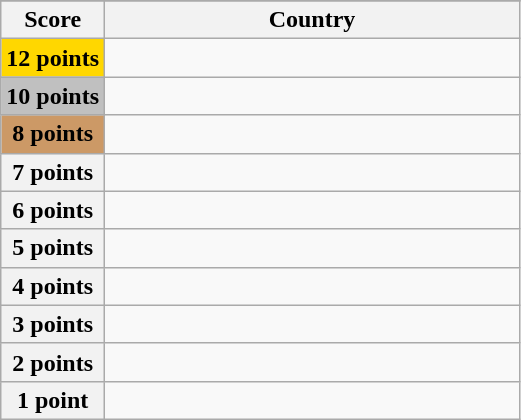<table class="wikitable">
<tr>
</tr>
<tr>
<th scope="col" width="20%">Score</th>
<th scope="col">Country</th>
</tr>
<tr>
<th scope="row" style="background:gold">12 points</th>
<td></td>
</tr>
<tr>
<th scope="row" style="background:silver">10 points</th>
<td></td>
</tr>
<tr>
<th scope="row" style="background:#CC9966">8 points</th>
<td></td>
</tr>
<tr>
<th scope="row">7 points</th>
<td></td>
</tr>
<tr>
<th scope="row">6 points</th>
<td></td>
</tr>
<tr>
<th scope="row">5 points</th>
<td></td>
</tr>
<tr>
<th scope="row">4 points</th>
<td></td>
</tr>
<tr>
<th scope="row">3 points</th>
<td></td>
</tr>
<tr>
<th scope="row">2 points</th>
<td></td>
</tr>
<tr>
<th scope="row">1 point</th>
<td></td>
</tr>
</table>
